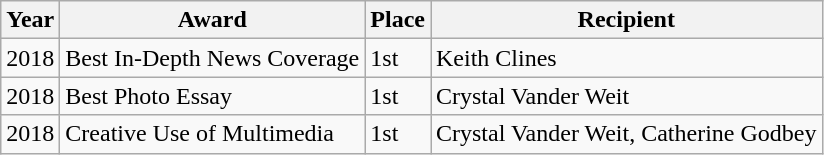<table class="wikitable">
<tr>
<th>Year</th>
<th>Award</th>
<th>Place</th>
<th>Recipient</th>
</tr>
<tr>
<td>2018</td>
<td>Best In-Depth News Coverage</td>
<td>1st</td>
<td>Keith Clines</td>
</tr>
<tr>
<td>2018</td>
<td>Best Photo Essay</td>
<td>1st</td>
<td>Crystal Vander Weit</td>
</tr>
<tr>
<td>2018</td>
<td>Creative Use of Multimedia</td>
<td>1st</td>
<td>Crystal Vander Weit, Catherine Godbey</td>
</tr>
</table>
